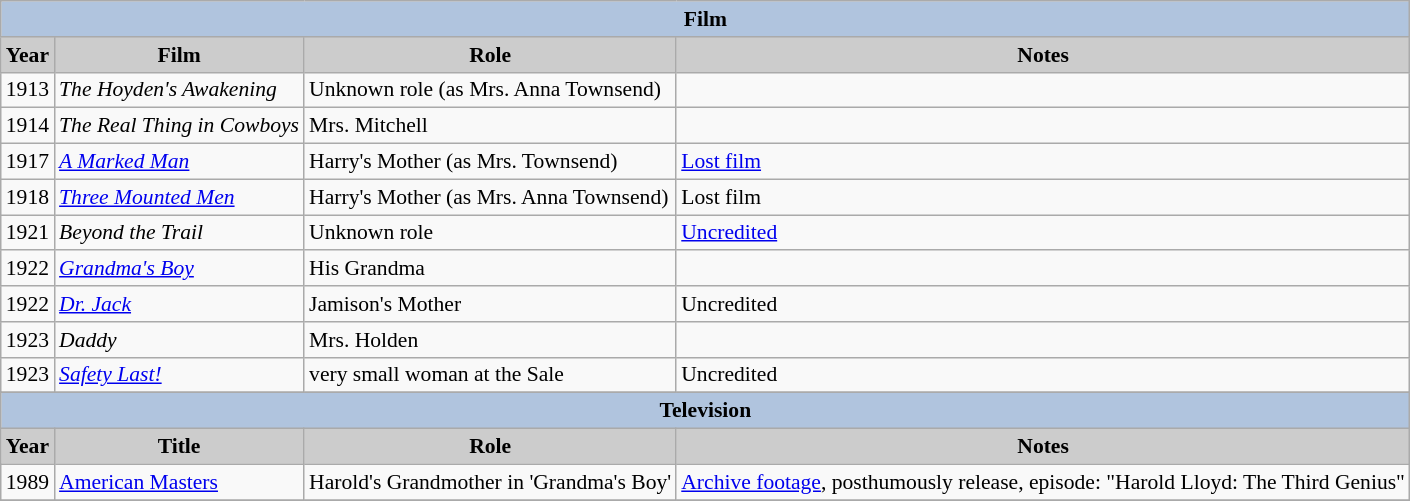<table class="wikitable" style="font-size:90%;">
<tr>
<th colspan=4 style="background:#B0C4DE;">Film</th>
</tr>
<tr align="center">
<th style="background: #CCCCCC;">Year</th>
<th style="background: #CCCCCC;">Film</th>
<th style="background: #CCCCCC;">Role</th>
<th style="background: #CCCCCC;">Notes</th>
</tr>
<tr>
<td>1913</td>
<td><em>The Hoyden's Awakening</em></td>
<td>Unknown role (as Mrs. Anna Townsend)</td>
<td></td>
</tr>
<tr>
<td>1914</td>
<td><em> The Real Thing in Cowboys</em></td>
<td>Mrs. Mitchell</td>
<td></td>
</tr>
<tr>
<td>1917</td>
<td><em><a href='#'>A Marked Man</a></em></td>
<td>Harry's Mother (as Mrs. Townsend)</td>
<td><a href='#'>Lost film</a></td>
</tr>
<tr>
<td>1918</td>
<td><em><a href='#'>Three Mounted Men</a></em></td>
<td>Harry's Mother (as Mrs. Anna Townsend)</td>
<td>Lost film</td>
</tr>
<tr>
<td>1921</td>
<td><em>Beyond the Trail</em></td>
<td>Unknown role</td>
<td><a href='#'>Uncredited</a></td>
</tr>
<tr>
<td>1922</td>
<td><em><a href='#'>Grandma's Boy</a></em></td>
<td>His Grandma</td>
<td></td>
</tr>
<tr>
<td>1922</td>
<td><em><a href='#'>Dr. Jack</a></em></td>
<td>Jamison's Mother</td>
<td>Uncredited</td>
</tr>
<tr>
<td>1923</td>
<td><em> Daddy</em></td>
<td>Mrs. Holden</td>
<td></td>
</tr>
<tr>
<td>1923</td>
<td><em><a href='#'>Safety Last!</a></em></td>
<td>very small woman at the Sale</td>
<td>Uncredited</td>
</tr>
<tr>
</tr>
<tr align="center">
<th colspan=4 style="background:#B0C4DE;">Television</th>
</tr>
<tr align="center">
<th style="background: #CCCCCC;">Year</th>
<th style="background: #CCCCCC;">Title</th>
<th style="background: #CCCCCC;">Role</th>
<th style="background: #CCCCCC;">Notes</th>
</tr>
<tr>
<td>1989</td>
<td><a href='#'>American Masters</a></td>
<td>Harold's Grandmother in 'Grandma's Boy'</td>
<td><a href='#'>Archive footage</a>, posthumously release, episode: "Harold Lloyd: The Third Genius"</td>
</tr>
<tr>
</tr>
</table>
